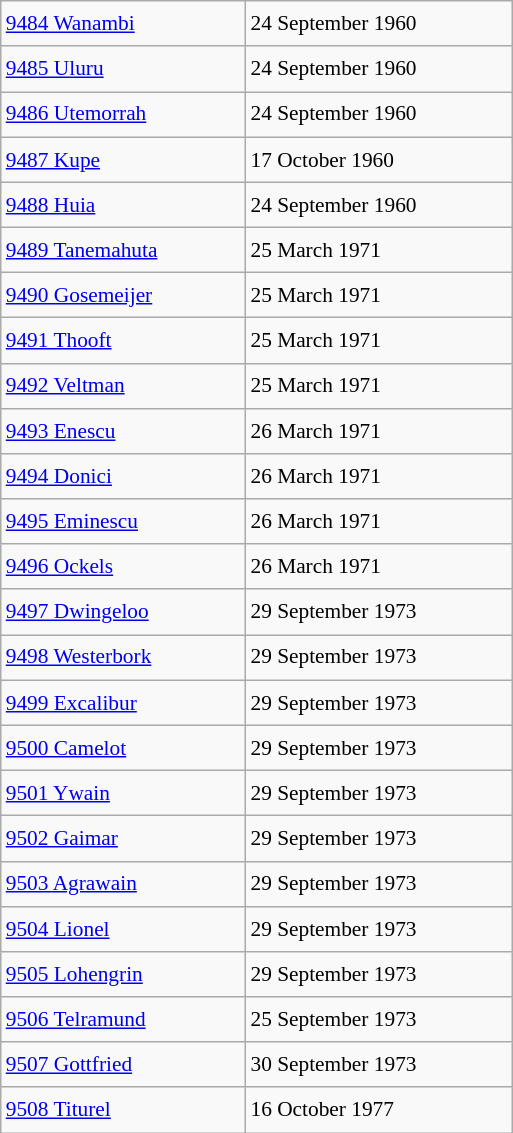<table class="wikitable" style="font-size: 89%; float: left; width: 24em; margin-right: 1em; line-height: 1.65em">
<tr>
<td><a href='#'>9484 Wanambi</a></td>
<td>24 September 1960</td>
</tr>
<tr>
<td><a href='#'>9485 Uluru</a></td>
<td>24 September 1960</td>
</tr>
<tr>
<td><a href='#'>9486 Utemorrah</a></td>
<td>24 September 1960</td>
</tr>
<tr>
<td><a href='#'>9487 Kupe</a></td>
<td>17 October 1960</td>
</tr>
<tr>
<td><a href='#'>9488 Huia</a></td>
<td>24 September 1960</td>
</tr>
<tr>
<td><a href='#'>9489 Tanemahuta</a></td>
<td>25 March 1971</td>
</tr>
<tr>
<td><a href='#'>9490 Gosemeijer</a></td>
<td>25 March 1971</td>
</tr>
<tr>
<td><a href='#'>9491 Thooft</a></td>
<td>25 March 1971</td>
</tr>
<tr>
<td><a href='#'>9492 Veltman</a></td>
<td>25 March 1971</td>
</tr>
<tr>
<td><a href='#'>9493 Enescu</a></td>
<td>26 March 1971</td>
</tr>
<tr>
<td><a href='#'>9494 Donici</a></td>
<td>26 March 1971</td>
</tr>
<tr>
<td><a href='#'>9495 Eminescu</a></td>
<td>26 March 1971</td>
</tr>
<tr>
<td><a href='#'>9496 Ockels</a></td>
<td>26 March 1971</td>
</tr>
<tr>
<td><a href='#'>9497 Dwingeloo</a></td>
<td>29 September 1973</td>
</tr>
<tr>
<td><a href='#'>9498 Westerbork</a></td>
<td>29 September 1973</td>
</tr>
<tr>
<td><a href='#'>9499 Excalibur</a></td>
<td>29 September 1973</td>
</tr>
<tr>
<td><a href='#'>9500 Camelot</a></td>
<td>29 September 1973</td>
</tr>
<tr>
<td><a href='#'>9501 Ywain</a></td>
<td>29 September 1973</td>
</tr>
<tr>
<td><a href='#'>9502 Gaimar</a></td>
<td>29 September 1973</td>
</tr>
<tr>
<td><a href='#'>9503 Agrawain</a></td>
<td>29 September 1973</td>
</tr>
<tr>
<td><a href='#'>9504 Lionel</a></td>
<td>29 September 1973</td>
</tr>
<tr>
<td><a href='#'>9505 Lohengrin</a></td>
<td>29 September 1973</td>
</tr>
<tr>
<td><a href='#'>9506 Telramund</a></td>
<td>25 September 1973</td>
</tr>
<tr>
<td><a href='#'>9507 Gottfried</a></td>
<td>30 September 1973</td>
</tr>
<tr>
<td><a href='#'>9508 Titurel</a></td>
<td>16 October 1977</td>
</tr>
</table>
